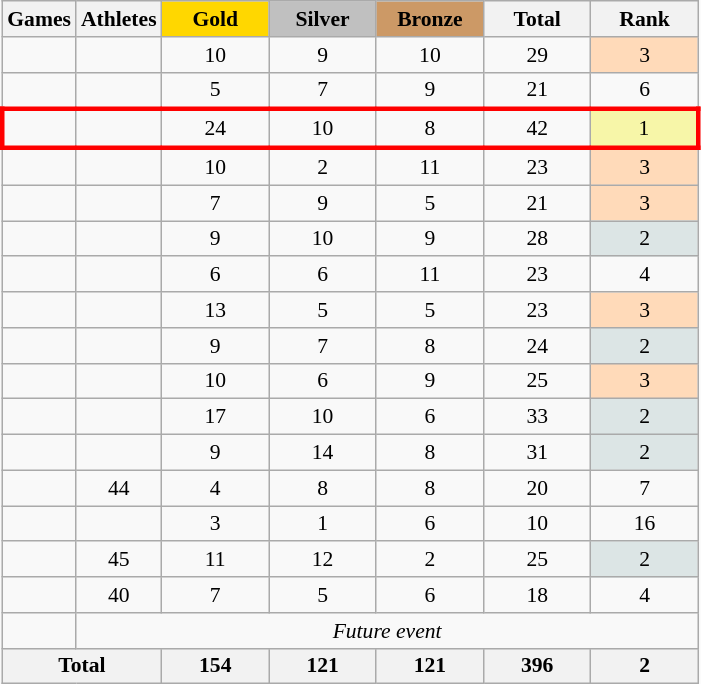<table class="wikitable" style="text-align:center; font-size:90%;">
<tr>
<th>Games</th>
<th>Athletes</th>
<td style="background:gold; width:4.5em; font-weight:bold;">Gold</td>
<td style="background:silver; width:4.5em; font-weight:bold;">Silver</td>
<td style="background:#cc9966; width:4.5em; font-weight:bold;">Bronze</td>
<th style="width:4.5em; font-weight:bold;">Total</th>
<th style="width:4.5em; font-weight:bold;">Rank</th>
</tr>
<tr>
<td align=left></td>
<td></td>
<td>10</td>
<td>9</td>
<td>10</td>
<td>29</td>
<td bgcolor=ffdab9>3</td>
</tr>
<tr>
<td align=left></td>
<td></td>
<td>5</td>
<td>7</td>
<td>9</td>
<td>21</td>
<td>6</td>
</tr>
<tr style="border: 3px solid red">
<td align=left></td>
<td></td>
<td>24</td>
<td>10</td>
<td>8</td>
<td>42</td>
<td bgcolor=F7F6A8>1</td>
</tr>
<tr>
<td align=left></td>
<td></td>
<td>10</td>
<td>2</td>
<td>11</td>
<td>23</td>
<td bgcolor=ffdab9>3</td>
</tr>
<tr>
<td align=left></td>
<td></td>
<td>7</td>
<td>9</td>
<td>5</td>
<td>21</td>
<td bgcolor=ffdab9>3</td>
</tr>
<tr>
<td align=left></td>
<td></td>
<td>9</td>
<td>10</td>
<td>9</td>
<td>28</td>
<td bgcolor=dce5e5>2</td>
</tr>
<tr>
<td align=left></td>
<td></td>
<td>6</td>
<td>6</td>
<td>11</td>
<td>23</td>
<td>4</td>
</tr>
<tr>
<td align=left></td>
<td></td>
<td>13</td>
<td>5</td>
<td>5</td>
<td>23</td>
<td bgcolor=ffdab9>3</td>
</tr>
<tr>
<td align=left></td>
<td></td>
<td>9</td>
<td>7</td>
<td>8</td>
<td>24</td>
<td bgcolor=dce5e5>2</td>
</tr>
<tr>
<td align=left></td>
<td></td>
<td>10</td>
<td>6</td>
<td>9</td>
<td>25</td>
<td bgcolor=ffdab9>3</td>
</tr>
<tr>
<td align=left></td>
<td></td>
<td>17</td>
<td>10</td>
<td>6</td>
<td>33</td>
<td bgcolor=dce5e5>2</td>
</tr>
<tr>
<td align=left></td>
<td></td>
<td>9</td>
<td>14</td>
<td>8</td>
<td>31</td>
<td bgcolor=dce5e5>2</td>
</tr>
<tr>
<td align=left></td>
<td>44</td>
<td>4</td>
<td>8</td>
<td>8</td>
<td>20</td>
<td>7</td>
</tr>
<tr>
<td align=left></td>
<td></td>
<td>3</td>
<td>1</td>
<td>6</td>
<td>10</td>
<td>16</td>
</tr>
<tr>
<td align=left></td>
<td>45</td>
<td>11</td>
<td>12</td>
<td>2</td>
<td>25</td>
<td bgcolor=dce5e5>2</td>
</tr>
<tr>
<td align=left></td>
<td>40</td>
<td>7</td>
<td>5</td>
<td>6</td>
<td>18</td>
<td>4</td>
</tr>
<tr>
<td align=left></td>
<td colspan=6><em>Future event</em></td>
</tr>
<tr>
<th colspan=2>Total</th>
<th>154</th>
<th>121</th>
<th>121</th>
<th>396</th>
<th>2</th>
</tr>
</table>
